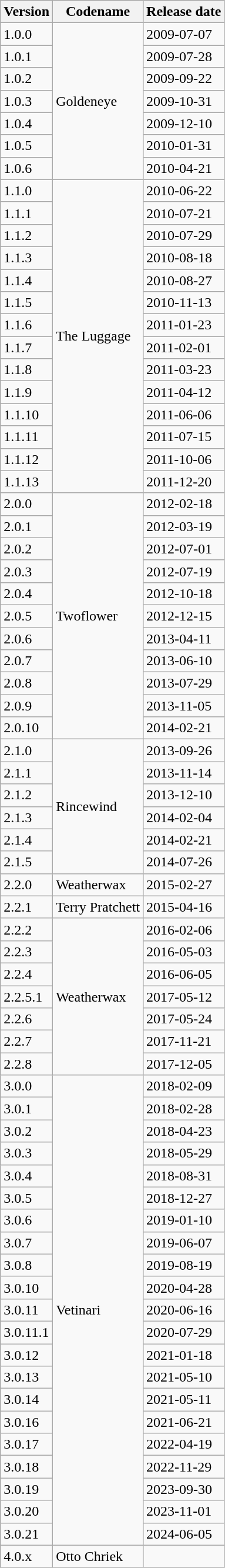<table class="wikitable sortable">
<tr>
<th>Version</th>
<th>Codename</th>
<th>Release date</th>
</tr>
<tr>
<td>1.0.0</td>
<td rowspan="7">Goldeneye</td>
<td>2009-07-07</td>
</tr>
<tr>
<td>1.0.1</td>
<td>2009-07-28</td>
</tr>
<tr>
<td>1.0.2</td>
<td>2009-09-22</td>
</tr>
<tr>
<td>1.0.3</td>
<td>2009-10-31</td>
</tr>
<tr>
<td>1.0.4</td>
<td>2009-12-10</td>
</tr>
<tr>
<td>1.0.5</td>
<td>2010-01-31</td>
</tr>
<tr>
<td>1.0.6</td>
<td>2010-04-21</td>
</tr>
<tr>
<td>1.1.0</td>
<td rowspan="14">The Luggage</td>
<td>2010-06-22</td>
</tr>
<tr>
<td>1.1.1</td>
<td>2010-07-21</td>
</tr>
<tr>
<td>1.1.2</td>
<td>2010-07-29</td>
</tr>
<tr>
<td>1.1.3</td>
<td>2010-08-18</td>
</tr>
<tr>
<td>1.1.4</td>
<td>2010-08-27</td>
</tr>
<tr>
<td>1.1.5</td>
<td>2010-11-13</td>
</tr>
<tr>
<td>1.1.6</td>
<td>2011-01-23</td>
</tr>
<tr>
<td>1.1.7</td>
<td>2011-02-01</td>
</tr>
<tr>
<td>1.1.8</td>
<td>2011-03-23</td>
</tr>
<tr>
<td>1.1.9</td>
<td>2011-04-12</td>
</tr>
<tr>
<td>1.1.10</td>
<td>2011-06-06</td>
</tr>
<tr>
<td>1.1.11</td>
<td>2011-07-15</td>
</tr>
<tr>
<td>1.1.12</td>
<td>2011-10-06</td>
</tr>
<tr>
<td>1.1.13</td>
<td>2011-12-20</td>
</tr>
<tr>
<td>2.0.0</td>
<td rowspan="11">Twoflower</td>
<td>2012-02-18</td>
</tr>
<tr>
<td>2.0.1</td>
<td>2012-03-19</td>
</tr>
<tr>
<td>2.0.2</td>
<td>2012-07-01</td>
</tr>
<tr>
<td>2.0.3</td>
<td>2012-07-19</td>
</tr>
<tr>
<td>2.0.4</td>
<td>2012-10-18</td>
</tr>
<tr>
<td>2.0.5</td>
<td>2012-12-15</td>
</tr>
<tr>
<td>2.0.6</td>
<td>2013-04-11</td>
</tr>
<tr>
<td>2.0.7</td>
<td>2013-06-10</td>
</tr>
<tr>
<td>2.0.8</td>
<td>2013-07-29</td>
</tr>
<tr>
<td>2.0.9</td>
<td>2013-11-05</td>
</tr>
<tr>
<td>2.0.10</td>
<td>2014-02-21</td>
</tr>
<tr>
<td>2.1.0</td>
<td rowspan="6">Rincewind</td>
<td>2013-09-26</td>
</tr>
<tr>
<td>2.1.1</td>
<td>2013-11-14</td>
</tr>
<tr>
<td>2.1.2</td>
<td>2013-12-10</td>
</tr>
<tr>
<td>2.1.3</td>
<td>2014-02-04</td>
</tr>
<tr>
<td>2.1.4</td>
<td>2014-02-21</td>
</tr>
<tr>
<td>2.1.5</td>
<td>2014-07-26</td>
</tr>
<tr>
<td>2.2.0</td>
<td>Weatherwax</td>
<td>2015-02-27</td>
</tr>
<tr>
<td>2.2.1</td>
<td>Terry Pratchett</td>
<td>2015-04-16</td>
</tr>
<tr>
<td>2.2.2</td>
<td rowspan="7">Weatherwax</td>
<td>2016-02-06</td>
</tr>
<tr>
<td>2.2.3</td>
<td>2016-05-03</td>
</tr>
<tr>
<td>2.2.4</td>
<td>2016-06-05</td>
</tr>
<tr>
<td>2.2.5.1</td>
<td>2017-05-12</td>
</tr>
<tr>
<td>2.2.6</td>
<td>2017-05-24</td>
</tr>
<tr>
<td>2.2.7</td>
<td>2017-11-21</td>
</tr>
<tr>
<td>2.2.8</td>
<td>2017-12-05</td>
</tr>
<tr>
<td>3.0.0</td>
<td rowspan="21">Vetinari</td>
<td>2018-02-09</td>
</tr>
<tr>
<td>3.0.1</td>
<td>2018-02-28</td>
</tr>
<tr>
<td>3.0.2</td>
<td>2018-04-23</td>
</tr>
<tr>
<td>3.0.3</td>
<td>2018-05-29</td>
</tr>
<tr>
<td>3.0.4</td>
<td>2018-08-31</td>
</tr>
<tr>
<td>3.0.5</td>
<td>2018-12-27</td>
</tr>
<tr>
<td>3.0.6</td>
<td>2019-01-10</td>
</tr>
<tr>
<td>3.0.7</td>
<td>2019-06-07</td>
</tr>
<tr>
<td>3.0.8</td>
<td>2019-08-19</td>
</tr>
<tr>
<td>3.0.10</td>
<td>2020-04-28</td>
</tr>
<tr>
<td>3.0.11</td>
<td>2020-06-16</td>
</tr>
<tr>
<td>3.0.11.1</td>
<td>2020-07-29</td>
</tr>
<tr>
<td>3.0.12</td>
<td>2021-01-18</td>
</tr>
<tr>
<td>3.0.13</td>
<td>2021-05-10</td>
</tr>
<tr>
<td>3.0.14</td>
<td>2021-05-11</td>
</tr>
<tr>
<td>3.0.16</td>
<td>2021-06-21</td>
</tr>
<tr>
<td>3.0.17</td>
<td>2022-04-19</td>
</tr>
<tr>
<td>3.0.18</td>
<td>2022-11-29</td>
</tr>
<tr>
<td>3.0.19</td>
<td>2023-09-30</td>
</tr>
<tr>
<td>3.0.20</td>
<td>2023-11-01</td>
</tr>
<tr>
<td>3.0.21</td>
<td>2024-06-05</td>
</tr>
<tr>
<td>4.0.x</td>
<td>Otto Chriek</td>
<td></td>
</tr>
</table>
